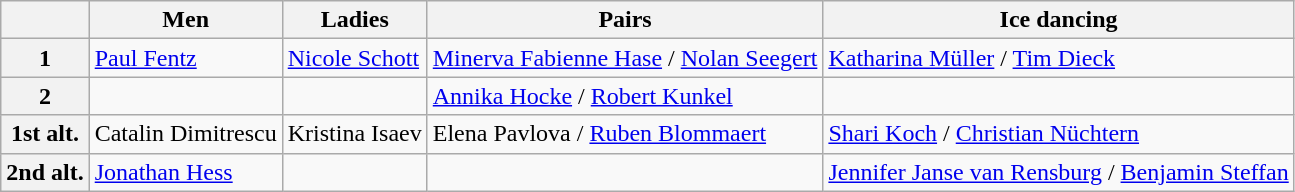<table class="wikitable">
<tr>
<th></th>
<th>Men</th>
<th>Ladies</th>
<th>Pairs</th>
<th>Ice dancing</th>
</tr>
<tr>
<th>1</th>
<td><a href='#'>Paul Fentz</a></td>
<td><a href='#'>Nicole Schott</a></td>
<td><a href='#'>Minerva Fabienne Hase</a> / <a href='#'>Nolan Seegert</a></td>
<td><a href='#'>Katharina Müller</a> / <a href='#'>Tim Dieck</a></td>
</tr>
<tr>
<th>2</th>
<td></td>
<td></td>
<td><a href='#'>Annika Hocke</a> / <a href='#'>Robert Kunkel</a></td>
<td></td>
</tr>
<tr>
<th>1st alt.</th>
<td>Catalin Dimitrescu</td>
<td>Kristina Isaev</td>
<td>Elena Pavlova / <a href='#'>Ruben Blommaert</a></td>
<td><a href='#'>Shari Koch</a> / <a href='#'>Christian Nüchtern</a></td>
</tr>
<tr>
<th>2nd alt.</th>
<td><a href='#'>Jonathan Hess</a></td>
<td></td>
<td></td>
<td><a href='#'>Jennifer Janse van Rensburg</a> / <a href='#'>Benjamin Steffan</a></td>
</tr>
</table>
